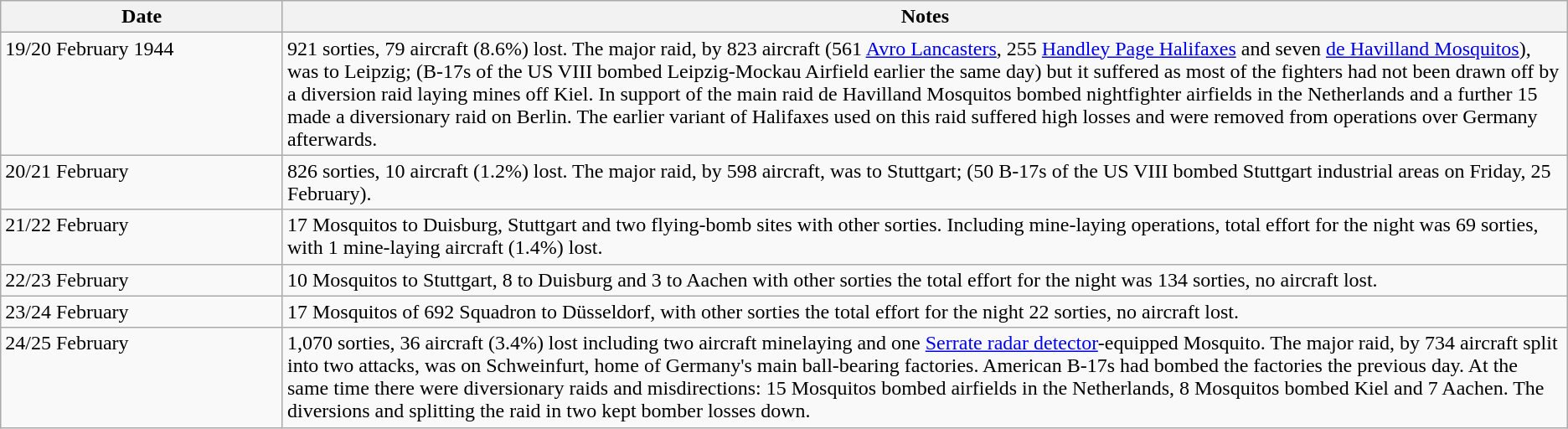<table class="wikitable">
<tr>
<th width=18%>Date</th>
<th>Notes</th>
</tr>
<tr style="vertical-align: top;">
<td>19/20 February 1944</td>
<td>921 sorties, 79 aircraft (8.6%) lost. The major raid, by 823 aircraft (561 <a href='#'>Avro Lancasters</a>, 255 <a href='#'>Handley Page Halifaxes</a> and seven <a href='#'>de Havilland Mosquitos</a>), was to Leipzig; (B-17s of the US VIII bombed Leipzig-Mockau Airfield earlier the same day) but it suffered as most of the fighters had not been drawn off by a diversion raid laying mines off Kiel. In support of the main raid de Havilland Mosquitos bombed nightfighter airfields in the Netherlands and a further 15 made a diversionary raid on Berlin.  The earlier variant of Halifaxes used on this raid suffered high losses and were removed from operations over Germany afterwards.</td>
</tr>
<tr style="vertical-align: top;">
<td>20/21 February</td>
<td>826 sorties, 10 aircraft (1.2%) lost. The major raid, by 598 aircraft, was to Stuttgart; (50 B-17s of the US VIII bombed Stuttgart industrial areas on Friday, 25 February).</td>
</tr>
<tr style="vertical-align: top;">
<td>21/22 February</td>
<td>17 Mosquitos to Duisburg, Stuttgart and two flying-bomb sites with other sorties. Including mine-laying operations, total effort for the night was 69 sorties, with 1 mine-laying aircraft (1.4%) lost.</td>
</tr>
<tr style="vertical-align: top;">
<td>22/23 February</td>
<td>10 Mosquitos to Stuttgart, 8 to Duisburg and 3 to Aachen with other sorties the total effort for the night was 134 sorties, no aircraft lost.</td>
</tr>
<tr style="vertical-align: top;">
<td>23/24 February</td>
<td>17 Mosquitos of 692 Squadron to Düsseldorf, with other sorties the total effort for the night 22 sorties, no aircraft lost.</td>
</tr>
<tr style="vertical-align: top;">
<td>24/25 February</td>
<td>1,070 sorties, 36 aircraft (3.4%) lost including two aircraft minelaying and one <a href='#'>Serrate radar detector</a>-equipped Mosquito. The major raid, by 734 aircraft split into two attacks, was on Schweinfurt, home of Germany's main ball-bearing factories. American B-17s had bombed the factories the previous day.  At the same time there were diversionary raids and misdirections: 15 Mosquitos bombed airfields in the Netherlands, 8 Mosquitos bombed Kiel and 7 Aachen. The diversions and splitting the raid in two kept bomber losses down.</td>
</tr>
</table>
